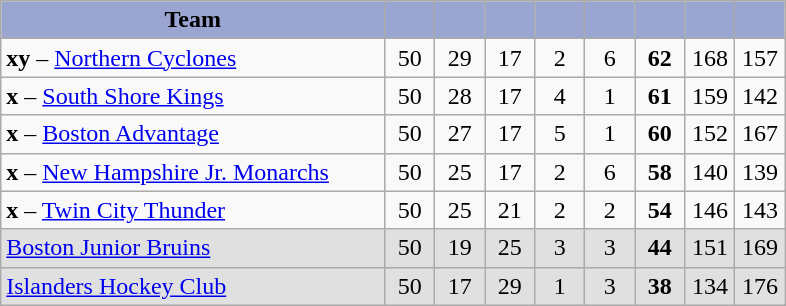<table class="wikitable" style="text-align:center">
<tr>
<th style="background:#9aa5d2; width:46%;">Team</th>
<th style="background:#9aa5d2; width:6%;"></th>
<th style="background:#9aa5d2; width:6%;"></th>
<th style="background:#9aa5d2; width:6%;"></th>
<th style="background:#9aa5d2; width:6%;"></th>
<th style="background:#9aa5d2; width:6%;"></th>
<th style="background:#9aa5d2; width:6%;"></th>
<th style="background:#9aa5d2; width:6%;"></th>
<th style="background:#9aa5d2; width:6%;"></th>
</tr>
<tr>
<td align=left><strong>xy</strong> – <a href='#'>Northern Cyclones</a></td>
<td>50</td>
<td>29</td>
<td>17</td>
<td>2</td>
<td>6</td>
<td><strong>62</strong></td>
<td>168</td>
<td>157</td>
</tr>
<tr>
<td align=left><strong>x</strong> – <a href='#'>South Shore Kings</a></td>
<td>50</td>
<td>28</td>
<td>17</td>
<td>4</td>
<td>1</td>
<td><strong>61</strong></td>
<td>159</td>
<td>142</td>
</tr>
<tr>
<td align=left><strong>x</strong> – <a href='#'>Boston Advantage</a></td>
<td>50</td>
<td>27</td>
<td>17</td>
<td>5</td>
<td>1</td>
<td><strong>60</strong></td>
<td>152</td>
<td>167</td>
</tr>
<tr>
<td align=left><strong>x</strong> – <a href='#'>New Hampshire Jr. Monarchs</a></td>
<td>50</td>
<td>25</td>
<td>17</td>
<td>2</td>
<td>6</td>
<td><strong>58</strong></td>
<td>140</td>
<td>139</td>
</tr>
<tr>
<td align=left><strong>x</strong> – <a href='#'>Twin City Thunder</a></td>
<td>50</td>
<td>25</td>
<td>21</td>
<td>2</td>
<td>2</td>
<td><strong>54</strong></td>
<td>146</td>
<td>143</td>
</tr>
<tr bgcolor=e0e0e0>
<td align=left><a href='#'>Boston Junior Bruins</a></td>
<td>50</td>
<td>19</td>
<td>25</td>
<td>3</td>
<td>3</td>
<td><strong>44</strong></td>
<td>151</td>
<td>169</td>
</tr>
<tr bgcolor=e0e0e0>
<td align=left><a href='#'>Islanders Hockey Club</a></td>
<td>50</td>
<td>17</td>
<td>29</td>
<td>1</td>
<td>3</td>
<td><strong>38</strong></td>
<td>134</td>
<td>176</td>
</tr>
</table>
